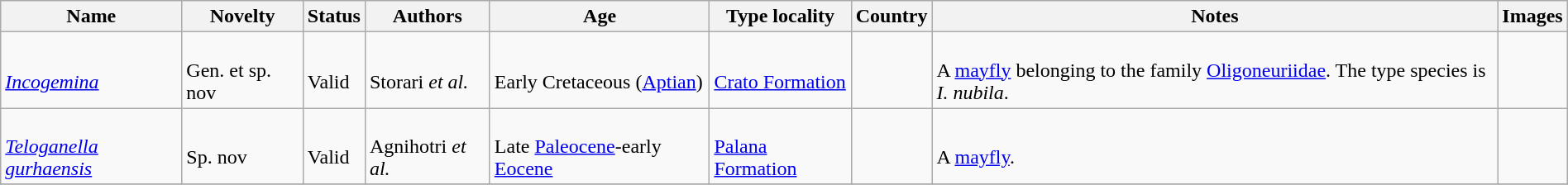<table class="wikitable sortable" align="center" width="100%">
<tr>
<th>Name</th>
<th>Novelty</th>
<th>Status</th>
<th>Authors</th>
<th>Age</th>
<th>Type locality</th>
<th>Country</th>
<th>Notes</th>
<th>Images</th>
</tr>
<tr>
<td><br><em><a href='#'>Incogemina</a></em></td>
<td><br>Gen. et sp. nov</td>
<td><br>Valid</td>
<td><br>Storari <em>et al.</em></td>
<td><br>Early Cretaceous (<a href='#'>Aptian</a>)</td>
<td><br><a href='#'>Crato Formation</a></td>
<td><br></td>
<td><br>A <a href='#'>mayfly</a> belonging to the family <a href='#'>Oligoneuriidae</a>. The type species is <em>I. nubila</em>.</td>
<td></td>
</tr>
<tr>
<td><br><em><a href='#'>Teloganella gurhaensis</a></em></td>
<td><br>Sp. nov</td>
<td><br>Valid</td>
<td><br>Agnihotri <em>et al.</em></td>
<td><br>Late <a href='#'>Paleocene</a>-early <a href='#'>Eocene</a></td>
<td><br><a href='#'>Palana Formation</a></td>
<td><br></td>
<td><br>A <a href='#'>mayfly</a>.</td>
<td></td>
</tr>
<tr>
</tr>
</table>
